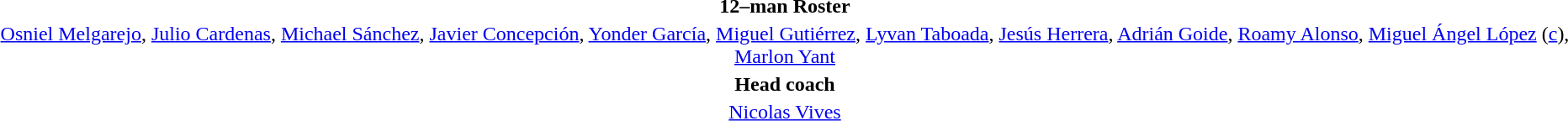<table style="text-align:center; margin-top:2em; margin-left:auto; margin-right:auto">
<tr>
<td><strong>12–man Roster</strong></td>
</tr>
<tr>
<td><a href='#'>Osniel Melgarejo</a>, <a href='#'>Julio Cardenas</a>, <a href='#'>Michael Sánchez</a>, <a href='#'>Javier Concepción</a>, <a href='#'>Yonder García</a>, <a href='#'>Miguel Gutiérrez</a>, <a href='#'>Lyvan Taboada</a>, <a href='#'>Jesús Herrera</a>, <a href='#'>Adrián Goide</a>, <a href='#'>Roamy Alonso</a>, <a href='#'>Miguel Ángel López</a> (<a href='#'>c</a>), <a href='#'>Marlon Yant</a></td>
</tr>
<tr>
<td><strong>Head coach</strong></td>
</tr>
<tr>
<td><a href='#'>Nicolas Vives</a></td>
</tr>
</table>
